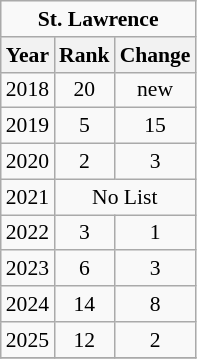<table class="wikitable floatright" style="font-size: 90%; text-align: center;">
<tr>
<td colspan="3"><strong>St. Lawrence</strong></td>
</tr>
<tr>
<th>Year</th>
<th>Rank</th>
<th>Change</th>
</tr>
<tr>
<td>2018</td>
<td>20</td>
<td>new</td>
</tr>
<tr>
<td>2019</td>
<td>5</td>
<td> 15</td>
</tr>
<tr>
<td>2020</td>
<td>2</td>
<td> 3</td>
</tr>
<tr>
<td>2021</td>
<td colspan="2">No List</td>
</tr>
<tr>
<td>2022</td>
<td>3</td>
<td> 1</td>
</tr>
<tr>
<td>2023</td>
<td>6</td>
<td> 3</td>
</tr>
<tr>
<td>2024</td>
<td>14</td>
<td> 8</td>
</tr>
<tr>
<td>2025</td>
<td>12</td>
<td> 2</td>
</tr>
<tr>
</tr>
</table>
